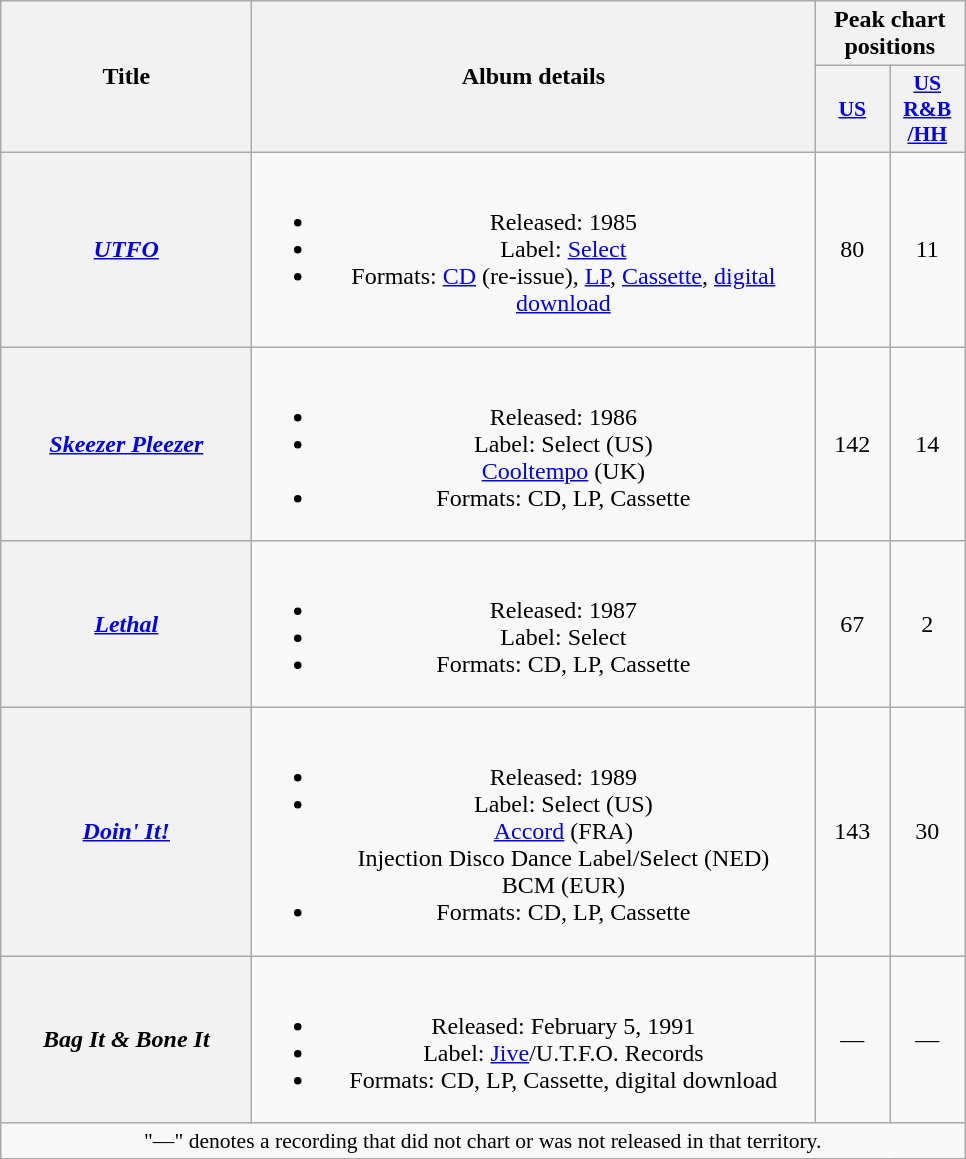<table class="wikitable plainrowheaders" style="text-align:center;" border="1">
<tr>
<th scope="col" rowspan="2" style="width:10em;">Title</th>
<th scope="col" rowspan="2" style="width:23em;">Album details</th>
<th scope="col" colspan="2">Peak chart positions</th>
</tr>
<tr>
<th scope="col" style="width:3em;font-size:90%;"><a href='#'>US</a><br></th>
<th scope="col" style="width:3em;font-size:90%;"><a href='#'>US<br>R&B<br>/HH</a><br></th>
</tr>
<tr>
<th scope="row"><em><a href='#'>UTFO</a></em></th>
<td><br><ul><li>Released: 1985</li><li>Label: <a href='#'>Select</a></li><li>Formats: <a href='#'>CD</a> (re-issue), <a href='#'>LP</a>, <a href='#'>Cassette</a>, <a href='#'>digital download</a></li></ul></td>
<td align="center">80</td>
<td align="center">11</td>
</tr>
<tr>
<th scope="row"><em><a href='#'>Skeezer Pleezer</a></em></th>
<td><br><ul><li>Released: 1986</li><li>Label: Select (US)<br><a href='#'>Cooltempo</a> (UK)</li><li>Formats: CD, LP, Cassette</li></ul></td>
<td align="center">142</td>
<td align="center">14</td>
</tr>
<tr>
<th scope="row"><em><a href='#'>Lethal</a></em></th>
<td><br><ul><li>Released: 1987</li><li>Label: Select</li><li>Formats: CD, LP, Cassette</li></ul></td>
<td align="center">67</td>
<td align="center">2</td>
</tr>
<tr>
<th scope="row"><em><a href='#'>Doin' It!</a></em></th>
<td><br><ul><li>Released: 1989</li><li>Label: Select (US)<br><a href='#'>Accord</a> (FRA)<br>Injection Disco Dance Label/Select (NED)<br>BCM (EUR)</li><li>Formats: CD, LP, Cassette</li></ul></td>
<td align="center">143</td>
<td align="center">30</td>
</tr>
<tr>
<th scope="row"><em>Bag It & Bone It</em></th>
<td><br><ul><li>Released: February 5, 1991</li><li>Label: <a href='#'>Jive</a>/U.T.F.O. Records</li><li>Formats: CD, LP, Cassette, digital download</li></ul></td>
<td align="center">—</td>
<td align="center">—</td>
</tr>
<tr>
<td colspan="4" style="font-size:90%">"—" denotes a recording that did not chart or was not released in that territory.</td>
</tr>
</table>
